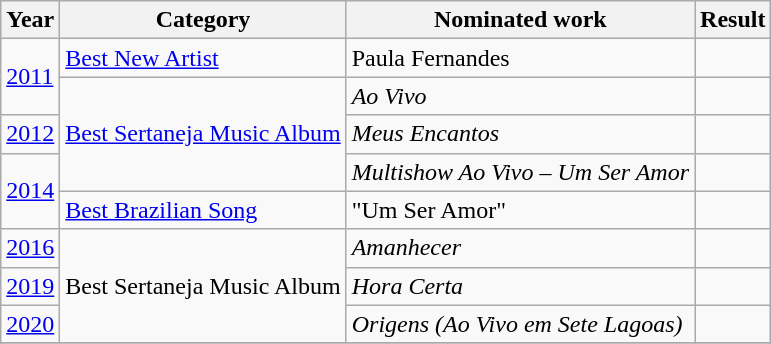<table class="wikitable">
<tr>
<th>Year</th>
<th>Category</th>
<th>Nominated work</th>
<th>Result</th>
</tr>
<tr>
<td rowspan="2"><a href='#'>2011</a></td>
<td><a href='#'>Best New Artist</a></td>
<td>Paula Fernandes</td>
<td></td>
</tr>
<tr>
<td rowspan="3"><a href='#'>Best Sertaneja Music Album</a></td>
<td><em>Ao Vivo</em></td>
<td></td>
</tr>
<tr>
<td><a href='#'>2012</a></td>
<td><em>Meus Encantos</em></td>
<td></td>
</tr>
<tr>
<td rowspan="2"><a href='#'>2014</a></td>
<td><em>Multishow Ao Vivo – Um Ser Amor</em></td>
<td></td>
</tr>
<tr>
<td><a href='#'>Best Brazilian Song</a></td>
<td>"Um Ser Amor"</td>
<td></td>
</tr>
<tr>
<td><a href='#'>2016</a></td>
<td rowspan="3">Best Sertaneja Music Album</td>
<td><em>Amanhecer</em></td>
<td></td>
</tr>
<tr>
<td rowspan="1"><a href='#'>2019</a></td>
<td><em>Hora Certa</em></td>
<td></td>
</tr>
<tr>
<td><a href='#'>2020</a></td>
<td><em>Origens (Ao Vivo em Sete Lagoas)</em></td>
<td></td>
</tr>
<tr>
</tr>
</table>
